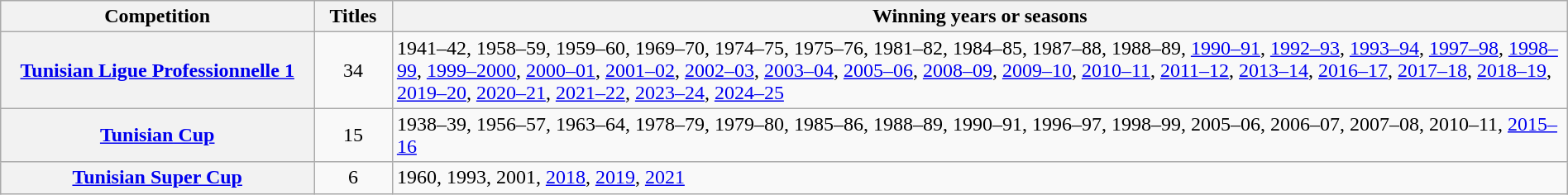<table class="wikitable sortable plainrowheaders" style="width:100%;">
<tr>
<th scope="col" style="width:20%;">Competition</th>
<th scope="col" style="width:5%;">Titles</th>
<th scope="col">Winning years or seasons</th>
</tr>
<tr>
<th scope="row"><a href='#'>Tunisian Ligue Professionnelle 1</a></th>
<td style="text-align:center;">34</td>
<td>1941–42, 1958–59, 1959–60, 1969–70, 1974–75, 1975–76, 1981–82, 1984–85, 1987–88, 1988–89, <a href='#'>1990–91</a>, <a href='#'>1992–93</a>, <a href='#'>1993–94</a>, <a href='#'>1997–98</a>, <a href='#'>1998–99</a>, <a href='#'>1999–2000</a>, <a href='#'>2000–01</a>, <a href='#'>2001–02</a>, <a href='#'>2002–03</a>, <a href='#'>2003–04</a>, <a href='#'>2005–06</a>, <a href='#'>2008–09</a>, <a href='#'>2009–10</a>, <a href='#'>2010–11</a>, <a href='#'>2011–12</a>, <a href='#'>2013–14</a>, <a href='#'>2016–17</a>, <a href='#'>2017–18</a>, <a href='#'>2018–19</a>, <a href='#'>2019–20</a>, <a href='#'>2020–21</a>, <a href='#'>2021–22</a>, <a href='#'>2023–24</a>, <a href='#'>2024–25</a></td>
</tr>
<tr>
<th scope="row"><a href='#'>Tunisian Cup</a></th>
<td style="text-align:center;">15</td>
<td>1938–39, 1956–57, 1963–64, 1978–79, 1979–80, 1985–86, 1988–89, 1990–91, 1996–97, 1998–99, 2005–06, 2006–07, 2007–08, 2010–11, <a href='#'>2015–16</a></td>
</tr>
<tr>
<th scope="row"><a href='#'>Tunisian Super Cup</a></th>
<td style="text-align:center;">6</td>
<td>1960, 1993, 2001, <a href='#'>2018</a>, <a href='#'>2019</a>, <a href='#'>2021</a></td>
</tr>
</table>
